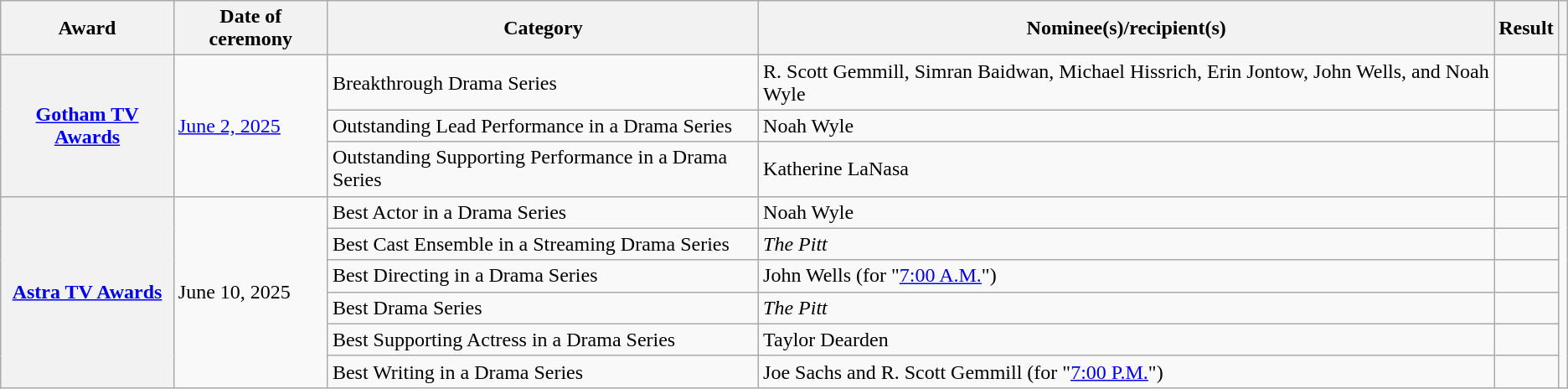<table class="wikitable plainrowheaders sortable">
<tr>
<th scope="col">Award</th>
<th scope="col">Date of ceremony</th>
<th scope="col">Category</th>
<th scope="col">Nominee(s)/recipient(s)</th>
<th scope="col">Result</th>
<th scope="col" class="unsortable"></th>
</tr>
<tr>
<th scope="row" rowspan="3"><a href='#'>Gotham TV Awards</a></th>
<td rowspan="3"><a href='#'>June 2, 2025</a></td>
<td>Breakthrough Drama Series</td>
<td>R. Scott Gemmill, Simran Baidwan, Michael Hissrich, Erin Jontow, John Wells, and Noah Wyle</td>
<td></td>
<td rowspan="3" align="center"></td>
</tr>
<tr>
<td>Outstanding Lead Performance in a Drama Series</td>
<td>Noah Wyle</td>
<td></td>
</tr>
<tr>
<td>Outstanding Supporting Performance in a Drama Series</td>
<td>Katherine LaNasa</td>
<td></td>
</tr>
<tr>
<th scope="row" rowspan="6"><a href='#'>Astra TV Awards</a></th>
<td rowspan="6">June 10, 2025</td>
<td>Best Actor in a Drama Series</td>
<td>Noah Wyle</td>
<td></td>
<td rowspan="6" align="center"></td>
</tr>
<tr>
<td>Best Cast Ensemble in a Streaming Drama Series</td>
<td><em>The Pitt</em></td>
<td></td>
</tr>
<tr>
<td>Best Directing in a Drama Series</td>
<td>John Wells (for "<a href='#'>7:00 A.M.</a>")</td>
<td></td>
</tr>
<tr>
<td>Best Drama Series</td>
<td><em>The Pitt</em></td>
<td></td>
</tr>
<tr>
<td>Best Supporting Actress in a Drama Series</td>
<td>Taylor Dearden</td>
<td></td>
</tr>
<tr>
<td>Best Writing in a Drama Series</td>
<td>Joe Sachs and R. Scott Gemmill (for "<a href='#'>7:00 P.M.</a>")</td>
<td></td>
</tr>
</table>
